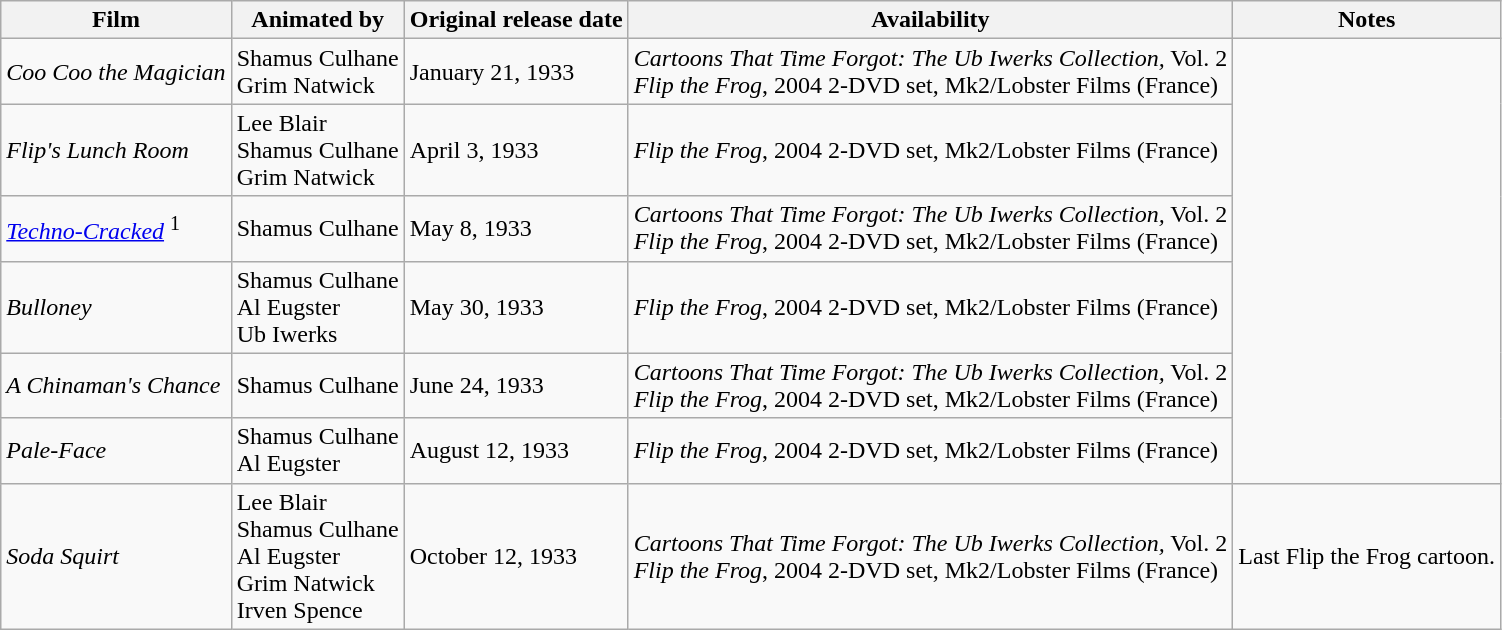<table class="wikitable">
<tr>
<th>Film</th>
<th>Animated by</th>
<th>Original release date</th>
<th>Availability</th>
<th>Notes</th>
</tr>
<tr>
<td><em>Coo Coo the Magician</em></td>
<td>Shamus Culhane<br>Grim Natwick</td>
<td>January 21, 1933</td>
<td><em>Cartoons That Time Forgot: The Ub Iwerks Collection,</em> Vol. 2<br><em>Flip the Frog</em>, 2004 2-DVD set, Mk2/Lobster Films (France)</td>
</tr>
<tr>
<td><em>Flip's Lunch Room</em></td>
<td>Lee Blair<br>Shamus Culhane<br>Grim Natwick</td>
<td>April 3, 1933</td>
<td><em>Flip the Frog</em>, 2004 2-DVD set, Mk2/Lobster Films (France)</td>
</tr>
<tr>
<td><em><a href='#'>Techno-Cracked</a></em> <sup>1</sup></td>
<td>Shamus Culhane</td>
<td>May 8, 1933</td>
<td><em>Cartoons That Time Forgot: The Ub Iwerks Collection,</em> Vol. 2<br><em>Flip the Frog</em>, 2004 2-DVD set, Mk2/Lobster Films (France)</td>
</tr>
<tr>
<td><em>Bulloney</em></td>
<td>Shamus Culhane<br>Al Eugster<br>Ub Iwerks</td>
<td>May 30, 1933</td>
<td><em>Flip the Frog</em>, 2004 2-DVD set, Mk2/Lobster Films (France)</td>
</tr>
<tr>
<td><em>A Chinaman's Chance</em></td>
<td>Shamus Culhane</td>
<td>June 24, 1933</td>
<td><em>Cartoons That Time Forgot: The Ub Iwerks Collection,</em> Vol. 2<br><em>Flip the Frog</em>, 2004 2-DVD set, Mk2/Lobster Films (France)</td>
</tr>
<tr>
<td><em>Pale-Face</em></td>
<td>Shamus Culhane<br>Al Eugster</td>
<td>August 12, 1933</td>
<td><em>Flip the Frog</em>, 2004 2-DVD set, Mk2/Lobster Films (France)</td>
</tr>
<tr>
<td><em>Soda Squirt</em></td>
<td>Lee Blair<br>Shamus Culhane<br>Al Eugster<br>Grim Natwick<br>Irven Spence</td>
<td>October 12, 1933</td>
<td><em>Cartoons That Time Forgot: The Ub Iwerks Collection,</em> Vol. 2<br><em>Flip the Frog</em>, 2004 2-DVD set, Mk2/Lobster Films (France)</td>
<td>Last Flip the Frog cartoon.</td>
</tr>
</table>
